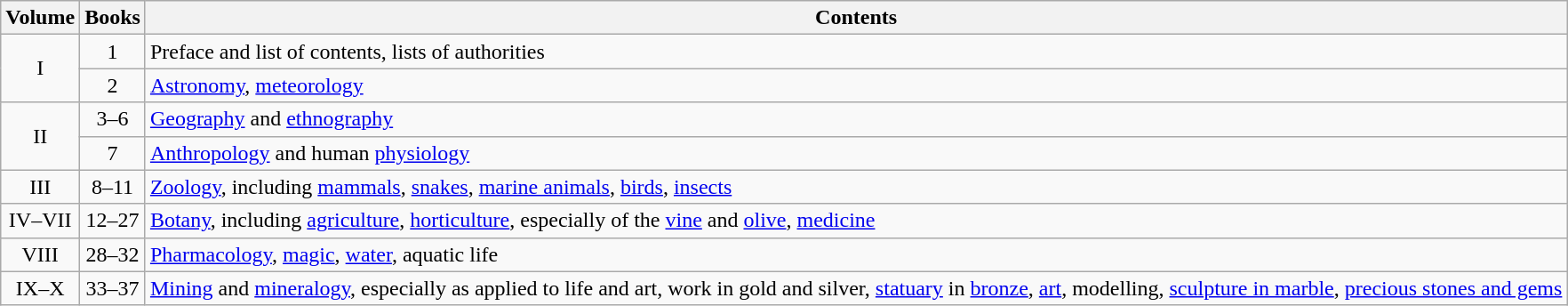<table class="wikitable">
<tr>
<th align="center">Volume</th>
<th align="center">Books</th>
<th align="left">Contents</th>
</tr>
<tr>
<td rowspan="2" align="center">I</td>
<td align="center">1</td>
<td>Preface and list of contents, lists of authorities</td>
</tr>
<tr>
<td align="center">2</td>
<td><a href='#'>Astronomy</a>, <a href='#'>meteorology</a></td>
</tr>
<tr>
<td rowspan="2" align="center">II</td>
<td align="center">3–6</td>
<td><a href='#'>Geography</a> and <a href='#'>ethnography</a></td>
</tr>
<tr>
<td align="center">7</td>
<td><a href='#'>Anthropology</a> and human <a href='#'>physiology</a></td>
</tr>
<tr>
<td align="center">III</td>
<td align="center">8–11</td>
<td><a href='#'>Zoology</a>, including <a href='#'>mammals</a>, <a href='#'>snakes</a>, <a href='#'>marine animals</a>, <a href='#'>birds</a>, <a href='#'>insects</a></td>
</tr>
<tr>
<td align="center">IV–VII</td>
<td align="center">12–27</td>
<td><a href='#'>Botany</a>, including <a href='#'>agriculture</a>, <a href='#'>horticulture</a>, especially of the <a href='#'>vine</a> and <a href='#'>olive</a>, <a href='#'>medicine</a></td>
</tr>
<tr>
<td align="center">VIII</td>
<td align="center">28–32</td>
<td><a href='#'>Pharmacology</a>, <a href='#'>magic</a>, <a href='#'>water</a>, aquatic life</td>
</tr>
<tr>
<td align="center">IX–X</td>
<td align="center">33–37</td>
<td><a href='#'>Mining</a> and <a href='#'>mineralogy</a>, especially as applied to life and art, work in gold and silver, <a href='#'>statuary</a> in <a href='#'>bronze</a>, <a href='#'>art</a>, modelling, <a href='#'>sculpture in marble</a>, <a href='#'>precious stones and gems</a></td>
</tr>
</table>
